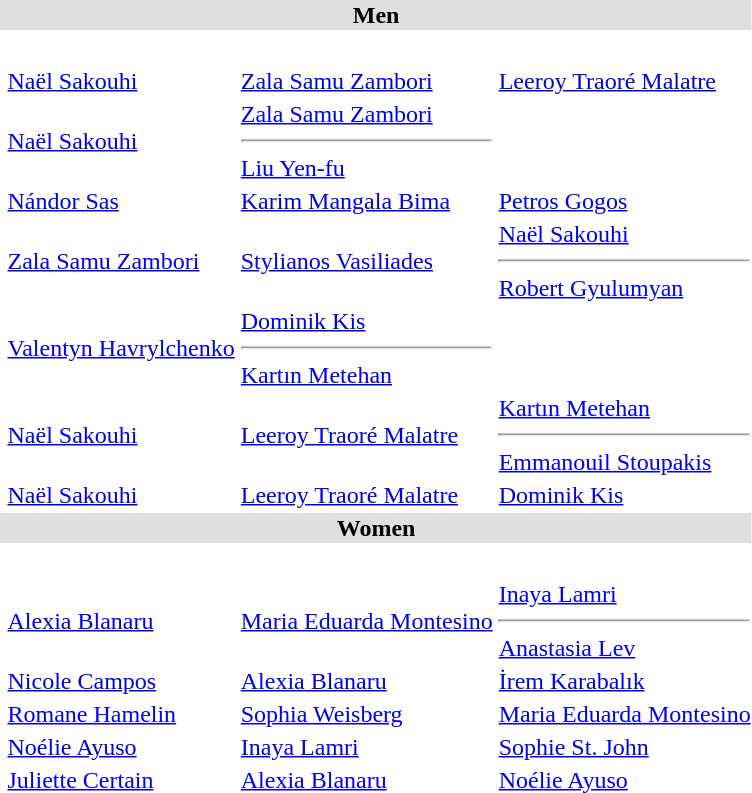<table>
<tr bgcolor="DFDFDF">
<td colspan="4" align="center"><strong>Men</strong></td>
</tr>
<tr>
<td><br></td>
<td><br></td>
<td><br></td>
<td><br></td>
</tr>
<tr>
<td><br></td>
<td> <a href='#'>Naël Sakouhi</a></td>
<td> <a href='#'>Zala Samu Zambori</a></td>
<td> <a href='#'>Leeroy Traoré Malatre</a></td>
</tr>
<tr>
<td><br></td>
<td> <a href='#'>Naël Sakouhi</a></td>
<td> <a href='#'>Zala Samu Zambori</a><hr> <a href='#'>Liu Yen-fu</a></td>
<td></td>
</tr>
<tr>
<td><br></td>
<td> <a href='#'>Nándor Sas</a></td>
<td> <a href='#'>Karim Mangala Bima</a></td>
<td> <a href='#'>Petros Gogos</a></td>
</tr>
<tr>
<td><br></td>
<td> <a href='#'>Zala Samu Zambori</a></td>
<td> <a href='#'>Stylianos Vasiliades</a></td>
<td> <a href='#'>Naël Sakouhi</a><hr> <a href='#'>Robert Gyulumyan</a></td>
</tr>
<tr>
<td><br></td>
<td> <a href='#'>Valentyn Havrylchenko</a></td>
<td> <a href='#'>Dominik Kis</a><hr> <a href='#'>Kartın Metehan</a></td>
<td></td>
</tr>
<tr>
<td><br></td>
<td> <a href='#'>Naël Sakouhi</a></td>
<td> <a href='#'>Leeroy Traoré Malatre</a></td>
<td> <a href='#'>Kartın Metehan</a><hr> <a href='#'>Emmanouil Stoupakis</a></td>
</tr>
<tr>
<td><br></td>
<td> <a href='#'>Naël Sakouhi</a></td>
<td> <a href='#'>Leeroy Traoré Malatre</a></td>
<td> <a href='#'>Dominik Kis</a></td>
</tr>
<tr bgcolor="DFDFDF">
<td colspan="4" align="center"><strong>Women</strong></td>
</tr>
<tr>
<td><br></td>
<td><br></td>
<td><br></td>
<td><br></td>
</tr>
<tr>
<td><br></td>
<td> <a href='#'>Alexia Blanaru</a></td>
<td> <a href='#'>Maria Eduarda Montesino</a></td>
<td> <a href='#'>Inaya Lamri</a><hr> <a href='#'>Anastasia Lev</a></td>
</tr>
<tr>
<td><br></td>
<td> <a href='#'>Nicole Campos</a></td>
<td> <a href='#'>Alexia Blanaru</a></td>
<td> <a href='#'>İrem Karabalık</a></td>
</tr>
<tr>
<td><br></td>
<td> <a href='#'>Romane Hamelin</a></td>
<td> <a href='#'>Sophia Weisberg</a></td>
<td> <a href='#'>Maria Eduarda Montesino</a></td>
</tr>
<tr>
<td><br></td>
<td> <a href='#'>Noélie Ayuso</a></td>
<td> <a href='#'>Inaya Lamri</a></td>
<td> <a href='#'>Sophie St. John</a></td>
</tr>
<tr>
<td><br></td>
<td> <a href='#'>Juliette Certain</a></td>
<td> <a href='#'>Alexia Blanaru</a></td>
<td> <a href='#'>Noélie Ayuso</a></td>
</tr>
</table>
